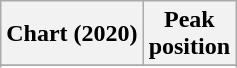<table class="wikitable sortable plainrowheaders" style="text-align:center">
<tr>
<th scope="col">Chart (2020)</th>
<th scope="col">Peak<br>position</th>
</tr>
<tr>
</tr>
<tr>
</tr>
</table>
